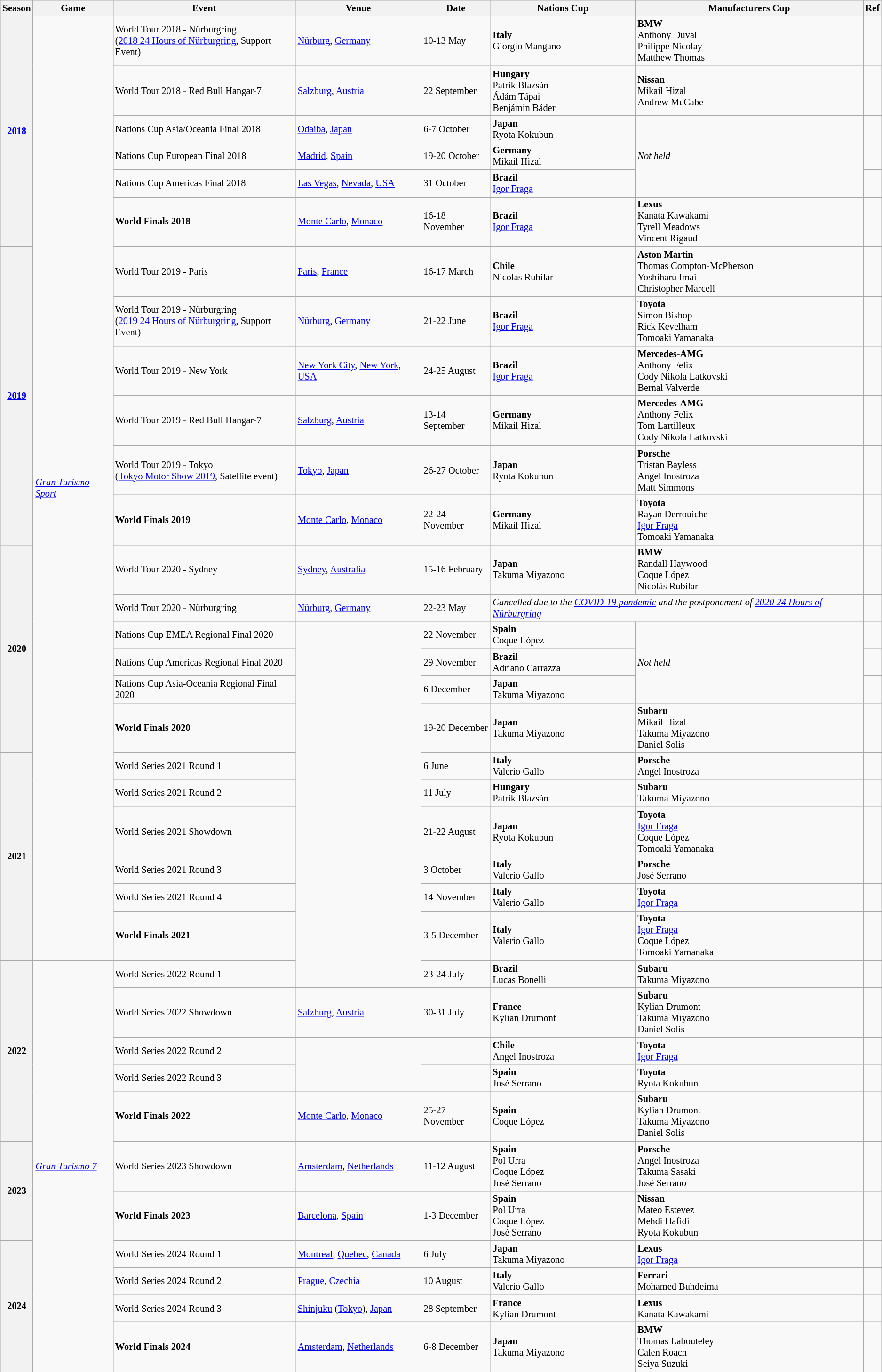<table class="wikitable mw-collapsible" style="font-size: 85%;">
<tr>
<th>Season</th>
<th>Game</th>
<th>Event</th>
<th>Venue</th>
<th>Date</th>
<th>Nations Cup</th>
<th>Manufacturers Cup</th>
<th>Ref</th>
</tr>
<tr>
<th rowspan="6"><a href='#'>2018</a></th>
<td rowspan="24"><em><a href='#'>Gran Turismo Sport</a></em></td>
<td>World Tour 2018 - Nürburgring<br>(<a href='#'>2018 24 Hours of Nürburgring</a>, Support Event)</td>
<td><a href='#'>Nürburg</a>, <a href='#'>Germany</a></td>
<td>10-13 May</td>
<td> <strong>Italy</strong><br>Giorgio Mangano</td>
<td><strong>BMW</strong><br> Anthony Duval<br> Philippe Nicolay<br> Matthew Thomas</td>
<td></td>
</tr>
<tr>
<td>World Tour 2018 - Red Bull Hangar-7</td>
<td><a href='#'>Salzburg</a>, <a href='#'>Austria</a></td>
<td>22 September</td>
<td> <strong>Hungary</strong><br>Patrik Blazsán<br>Ádám Tápai<br>Benjámin Báder</td>
<td><strong>Nissan</strong><br> Mikail Hizal<br> Andrew McCabe</td>
<td></td>
</tr>
<tr>
<td>Nations Cup Asia/Oceania Final 2018</td>
<td><a href='#'>Odaiba</a>, <a href='#'>Japan</a></td>
<td>6-7 October</td>
<td> <strong>Japan</strong><br>Ryota Kokubun</td>
<td rowspan="3"><em>Not held</em></td>
<td></td>
</tr>
<tr>
<td>Nations Cup European Final 2018</td>
<td><a href='#'>Madrid</a>, <a href='#'>Spain</a></td>
<td>19-20 October</td>
<td> <strong>Germany</strong><br>Mikail Hizal</td>
<td></td>
</tr>
<tr>
<td>Nations Cup Americas Final 2018</td>
<td><a href='#'>Las Vegas</a>, <a href='#'>Nevada</a>, <a href='#'>USA</a></td>
<td>31 October</td>
<td> <strong>Brazil</strong><br><a href='#'>Igor Fraga</a></td>
<td></td>
</tr>
<tr>
<td><strong>World Finals 2018</strong></td>
<td><a href='#'>Monte Carlo</a>, <a href='#'>Monaco</a></td>
<td>16-18 November</td>
<td> <strong>Brazil</strong><br><a href='#'>Igor Fraga</a></td>
<td><strong>Lexus</strong><br> Kanata Kawakami<br> Tyrell Meadows<br> Vincent Rigaud</td>
<td></td>
</tr>
<tr>
<th rowspan="6"><a href='#'>2019</a></th>
<td>World Tour 2019 - Paris</td>
<td><a href='#'>Paris</a>, <a href='#'>France</a></td>
<td>16-17 March</td>
<td> <strong>Chile</strong><br>Nicolas Rubilar</td>
<td><strong>Aston Martin</strong><br> Thomas Compton-McPherson<br> Yoshiharu Imai<br> Christopher Marcell</td>
<td></td>
</tr>
<tr>
<td>World Tour 2019 - Nürburgring<br>(<a href='#'>2019 24 Hours of Nürburgring</a>, Support Event)</td>
<td><a href='#'>Nürburg</a>, <a href='#'>Germany</a></td>
<td>21-22 June</td>
<td> <strong>Brazil</strong><br><a href='#'>Igor Fraga</a></td>
<td><strong>Toyota</strong><br> Simon Bishop<br> Rick Kevelham<br> Tomoaki Yamanaka</td>
<td></td>
</tr>
<tr>
<td>World Tour 2019 - New York</td>
<td><a href='#'>New York City</a>, <a href='#'>New York</a>, <a href='#'>USA</a></td>
<td>24-25 August</td>
<td> <strong>Brazil</strong><br><a href='#'>Igor Fraga</a></td>
<td><strong>Mercedes-AMG</strong><br> Anthony Felix<br> Cody Nikola Latkovski<br> Bernal Valverde</td>
<td></td>
</tr>
<tr>
<td>World Tour 2019 - Red Bull Hangar-7</td>
<td><a href='#'>Salzburg</a>, <a href='#'>Austria</a></td>
<td>13-14 September</td>
<td> <strong>Germany</strong><br>Mikail Hizal</td>
<td><strong>Mercedes-AMG</strong><br> Anthony Felix<br> Tom Lartilleux<br> Cody Nikola Latkovski</td>
<td></td>
</tr>
<tr>
<td>World Tour 2019 - Tokyo<br>(<a href='#'>Tokyo Motor Show 2019</a>, Satellite event)</td>
<td><a href='#'>Tokyo</a>, <a href='#'>Japan</a></td>
<td>26-27 October</td>
<td> <strong>Japan</strong><br>Ryota Kokubun</td>
<td><strong>Porsche</strong><br> Tristan Bayless<br> Angel Inostroza<br> Matt Simmons</td>
<td></td>
</tr>
<tr>
<td><strong>World Finals 2019</strong></td>
<td><a href='#'>Monte Carlo</a>, <a href='#'>Monaco</a></td>
<td>22-24 November</td>
<td> <strong>Germany</strong><br>Mikail Hizal</td>
<td><strong>Toyota</strong><br> Rayan Derrouiche<br> <a href='#'>Igor Fraga</a><br> Tomoaki Yamanaka</td>
<td></td>
</tr>
<tr>
<th rowspan="6">2020</th>
<td>World Tour 2020 - Sydney</td>
<td><a href='#'>Sydney</a>, <a href='#'>Australia</a></td>
<td>15-16 February</td>
<td> <strong>Japan</strong><br>Takuma Miyazono</td>
<td><strong>BMW</strong><br> Randall Haywood<br> Coque López<br> Nicolás Rubilar</td>
<td></td>
</tr>
<tr>
<td>World Tour 2020 - Nürburgring</td>
<td><a href='#'>Nürburg</a>, <a href='#'>Germany</a></td>
<td>22-23 May</td>
<td colspan="2"><em>Cancelled due to the <a href='#'>COVID-19 pandemic</a> and the postponement of <a href='#'>2020 24 Hours of Nürburgring</a></em></td>
<td></td>
</tr>
<tr>
<td>Nations Cup EMEA Regional Final 2020</td>
<td rowspan="11"></td>
<td>22 November</td>
<td> <strong>Spain</strong><br>Coque López</td>
<td rowspan="3"><em>Not held</em></td>
<td></td>
</tr>
<tr>
<td>Nations Cup Americas Regional Final 2020</td>
<td>29 November</td>
<td> <strong>Brazil</strong><br>Adriano Carrazza</td>
<td></td>
</tr>
<tr>
<td>Nations Cup Asia-Oceania Regional Final 2020</td>
<td>6 December</td>
<td> <strong>Japan</strong><br>Takuma Miyazono</td>
<td></td>
</tr>
<tr>
<td><strong>World Finals 2020</strong></td>
<td>19-20 December</td>
<td> <strong>Japan</strong><br>Takuma Miyazono</td>
<td><strong>Subaru</strong><br> Mikail Hizal<br> Takuma Miyazono<br> Daniel Solis</td>
<td></td>
</tr>
<tr>
<th rowspan="6">2021</th>
<td>World Series 2021 Round 1</td>
<td>6 June</td>
<td> <strong>Italy</strong><br>Valerio Gallo</td>
<td><strong>Porsche</strong><br> Angel Inostroza</td>
<td></td>
</tr>
<tr>
<td>World Series 2021 Round 2</td>
<td>11 July</td>
<td> <strong>Hungary</strong><br>Patrik Blazsán</td>
<td><strong>Subaru</strong><br> Takuma Miyazono</td>
<td></td>
</tr>
<tr>
<td>World Series 2021 Showdown</td>
<td>21-22 August</td>
<td> <strong>Japan</strong><br>Ryota Kokubun</td>
<td><strong>Toyota</strong><br> <a href='#'>Igor Fraga</a><br> Coque López<br> Tomoaki Yamanaka</td>
<td></td>
</tr>
<tr>
<td>World Series 2021 Round 3</td>
<td>3 October</td>
<td> <strong>Italy</strong><br>Valerio Gallo</td>
<td><strong>Porsche</strong><br> José Serrano</td>
<td></td>
</tr>
<tr>
<td>World Series 2021 Round 4</td>
<td>14 November</td>
<td> <strong>Italy</strong><br>Valerio Gallo</td>
<td><strong>Toyota</strong><br> <a href='#'>Igor Fraga</a></td>
<td></td>
</tr>
<tr>
<td><strong>World Finals 2021</strong></td>
<td>3-5 December</td>
<td> <strong>Italy</strong><br>Valerio Gallo</td>
<td><strong>Toyota</strong><br> <a href='#'>Igor Fraga</a><br> Coque López<br> Tomoaki Yamanaka</td>
<td></td>
</tr>
<tr>
<th rowspan="5">2022</th>
<td rowspan="11"><em><a href='#'>Gran Turismo 7</a></em></td>
<td>World Series 2022 Round 1</td>
<td>23-24 July</td>
<td> <strong>Brazil</strong><br>Lucas Bonelli</td>
<td><strong>Subaru</strong><br> Takuma Miyazono</td>
<td></td>
</tr>
<tr>
<td>World Series 2022 Showdown</td>
<td><a href='#'>Salzburg</a>, <a href='#'>Austria</a></td>
<td>30-31 July</td>
<td> <strong>France</strong><br>Kylian Drumont</td>
<td><strong>Subaru</strong><br> Kylian Drumont<br> Takuma Miyazono<br> Daniel Solis</td>
<td></td>
</tr>
<tr>
<td>World Series 2022 Round 2</td>
<td rowspan="2"></td>
<td><br></td>
<td> <strong>Chile</strong><br>Angel Inostroza</td>
<td><strong>Toyota</strong><br> <a href='#'>Igor Fraga</a></td>
<td></td>
</tr>
<tr>
<td>World Series 2022 Round 3</td>
<td><br></td>
<td> <strong>Spain</strong><br>José Serrano</td>
<td><strong>Toyota</strong><br> Ryota Kokubun</td>
<td></td>
</tr>
<tr>
<td><strong>World Finals 2022</strong></td>
<td><a href='#'>Monte Carlo</a>, <a href='#'>Monaco</a></td>
<td>25-27 November</td>
<td> <strong>Spain</strong><br>Coque López</td>
<td><strong>Subaru</strong><br> Kylian Drumont<br> Takuma Miyazono<br> Daniel Solis</td>
<td></td>
</tr>
<tr>
<th rowspan="2">2023</th>
<td>World Series 2023 Showdown</td>
<td><a href='#'>Amsterdam</a>, <a href='#'>Netherlands</a></td>
<td>11-12 August</td>
<td> <strong>Spain</strong><br>Pol Urra<br>Coque López<br>José Serrano</td>
<td><strong>Porsche</strong><br> Angel Inostroza<br> Takuma Sasaki<br> José Serrano</td>
<td></td>
</tr>
<tr>
<td><strong>World Finals 2023</strong></td>
<td><a href='#'>Barcelona</a>, <a href='#'>Spain</a></td>
<td>1-3 December</td>
<td> <strong>Spain</strong><br>Pol Urra<br>Coque López<br>José Serrano</td>
<td><strong>Nissan</strong><br> Mateo Estevez<br> Mehdi Hafidi<br> Ryota Kokubun</td>
<td></td>
</tr>
<tr>
<th rowspan="4">2024</th>
<td>World Series 2024 Round 1</td>
<td><a href='#'>Montreal</a>, <a href='#'>Quebec</a>, <a href='#'>Canada</a></td>
<td>6 July</td>
<td> <strong>Japan</strong><br>Takuma Miyazono</td>
<td><strong>Lexus</strong><br> <a href='#'>Igor Fraga</a></td>
<td></td>
</tr>
<tr>
<td>World Series 2024 Round 2</td>
<td><a href='#'>Prague</a>, <a href='#'>Czechia</a></td>
<td>10 August</td>
<td> <strong>Italy</strong><br>Valerio Gallo</td>
<td><strong>Ferrari</strong><br> Mohamed Buhdeima</td>
<td></td>
</tr>
<tr>
<td>World Series 2024 Round 3</td>
<td><a href='#'>Shinjuku</a> (<a href='#'>Tokyo</a>), <a href='#'>Japan</a></td>
<td>28 September</td>
<td> <strong>France</strong><br>Kylian Drumont</td>
<td><strong>Lexus</strong><br> Kanata Kawakami</td>
<td></td>
</tr>
<tr>
<td><strong>World Finals 2024</strong></td>
<td><a href='#'>Amsterdam</a>, <a href='#'>Netherlands</a></td>
<td>6-8 December</td>
<td> <strong>Japan</strong><br>Takuma Miyazono</td>
<td><strong>BMW</strong><br> Thomas Labouteley<br> Calen Roach<br> Seiya Suzuki</td>
<td></td>
</tr>
</table>
